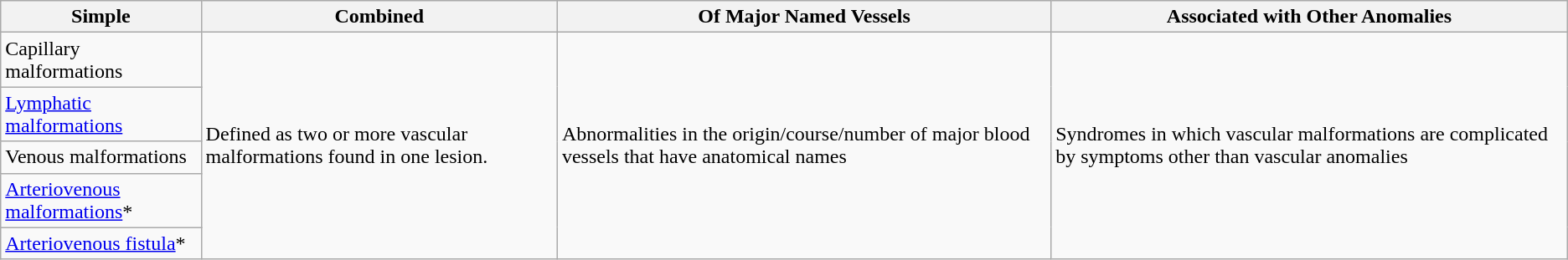<table class="wikitable">
<tr>
<th>Simple</th>
<th>Combined</th>
<th>Of Major Named Vessels</th>
<th>Associated with Other Anomalies</th>
</tr>
<tr>
<td>Capillary malformations</td>
<td rowspan="5">Defined as two or more vascular malformations found in one lesion.</td>
<td rowspan="5">Abnormalities in the origin/course/number of major blood vessels that have anatomical names</td>
<td rowspan="5">Syndromes in which vascular malformations are complicated by symptoms other than vascular anomalies</td>
</tr>
<tr>
<td><a href='#'>Lymphatic malformations</a></td>
</tr>
<tr>
<td>Venous malformations</td>
</tr>
<tr>
<td><a href='#'>Arteriovenous malformations</a>*</td>
</tr>
<tr>
<td><a href='#'>Arteriovenous fistula</a>*</td>
</tr>
</table>
